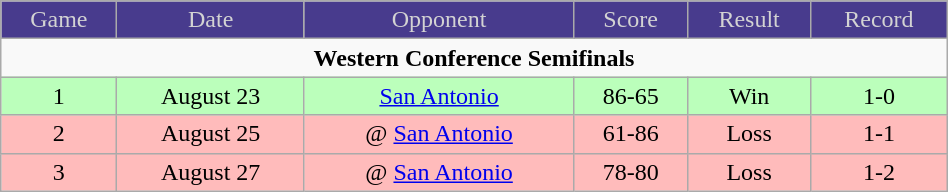<table class="wikitable" width="50%">
<tr align="center" style="background:#483b8d; color:#d3d3d3;">
<td>Game</td>
<td>Date</td>
<td>Opponent</td>
<td>Score</td>
<td>Result</td>
<td>Record</td>
</tr>
<tr>
<td colspan="6" align="center"><strong>Western Conference Semifinals</strong></td>
</tr>
<tr align="center" bgcolor="bbffbb">
<td>1</td>
<td>August 23</td>
<td><a href='#'>San Antonio</a></td>
<td>86-65</td>
<td>Win</td>
<td>1-0</td>
</tr>
<tr align="center" bgcolor="ffbbbb">
<td>2</td>
<td>August 25</td>
<td>@ <a href='#'>San Antonio</a></td>
<td>61-86</td>
<td>Loss</td>
<td>1-1</td>
</tr>
<tr align="center" bgcolor="ffbbbb">
<td>3</td>
<td>August 27</td>
<td>@ <a href='#'>San Antonio</a></td>
<td>78-80</td>
<td>Loss</td>
<td>1-2</td>
</tr>
</table>
